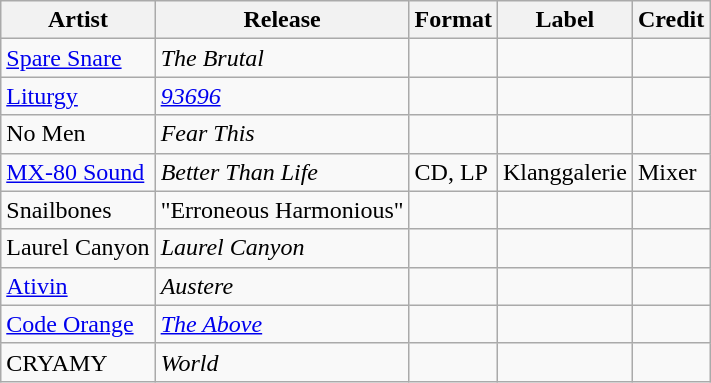<table class="wikitable sortable">
<tr>
<th>Artist</th>
<th>Release</th>
<th>Format</th>
<th>Label</th>
<th>Credit</th>
</tr>
<tr>
<td><a href='#'>Spare Snare</a></td>
<td><em>The Brutal</em></td>
<td></td>
<td></td>
<td></td>
</tr>
<tr>
<td><a href='#'>Liturgy</a></td>
<td><em><a href='#'>93696</a></em></td>
<td></td>
<td></td>
<td></td>
</tr>
<tr>
<td>No Men</td>
<td><em>Fear This</em></td>
<td></td>
<td></td>
<td></td>
</tr>
<tr>
<td><a href='#'>MX-80 Sound</a></td>
<td><em>Better Than Life</em></td>
<td>CD, LP</td>
<td>Klanggalerie</td>
<td>Mixer</td>
</tr>
<tr>
<td>Snailbones</td>
<td>"Erroneous Harmonious"</td>
<td></td>
<td></td>
<td></td>
</tr>
<tr>
<td>Laurel Canyon</td>
<td><em>Laurel Canyon</em></td>
<td></td>
<td></td>
<td></td>
</tr>
<tr>
<td><a href='#'>Ativin</a></td>
<td><em>Austere</em></td>
<td></td>
<td></td>
<td></td>
</tr>
<tr>
<td><a href='#'>Code Orange</a></td>
<td><em><a href='#'>The Above</a></em></td>
<td></td>
<td></td>
<td></td>
</tr>
<tr>
<td>CRYAMY</td>
<td><em>World</em></td>
<td></td>
<td></td>
<td></td>
</tr>
</table>
